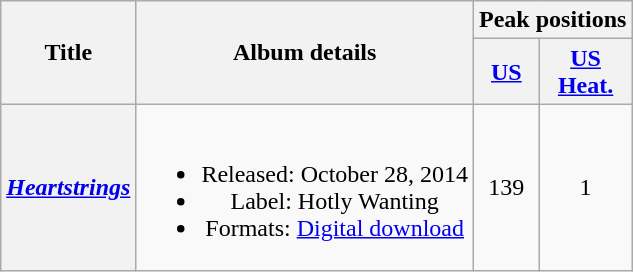<table class="wikitable plainrowheaders" style="text-align:center;">
<tr>
<th scope="col" rowspan="2">Title</th>
<th scope="col" rowspan="2">Album details</th>
<th scope="col" colspan="2">Peak positions</th>
</tr>
<tr>
<th scope="col"><a href='#'>US</a><br></th>
<th scope="col"><a href='#'>US<br>Heat.</a><br></th>
</tr>
<tr>
<th scope="row"><em><a href='#'>Heartstrings</a></em></th>
<td><br><ul><li>Released: October 28, 2014</li><li>Label: Hotly Wanting</li><li>Formats: <a href='#'>Digital download</a></li></ul></td>
<td>139</td>
<td>1</td>
</tr>
</table>
